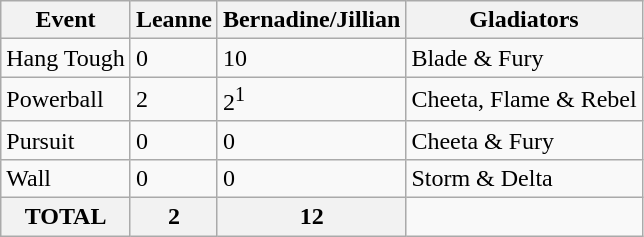<table class="wikitable">
<tr>
<th>Event</th>
<th>Leanne</th>
<th>Bernadine/Jillian</th>
<th>Gladiators</th>
</tr>
<tr>
<td>Hang Tough</td>
<td>0</td>
<td>10</td>
<td>Blade & Fury</td>
</tr>
<tr>
<td>Powerball</td>
<td>2</td>
<td>2<sup>1</sup></td>
<td>Cheeta, Flame & Rebel</td>
</tr>
<tr>
<td>Pursuit</td>
<td>0</td>
<td>0</td>
<td>Cheeta & Fury</td>
</tr>
<tr>
<td>Wall</td>
<td>0</td>
<td>0</td>
<td>Storm & Delta</td>
</tr>
<tr>
<th>TOTAL</th>
<th>2</th>
<th>12</th>
</tr>
</table>
